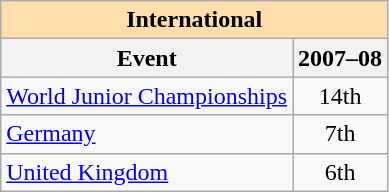<table class="wikitable" style="text-align:center">
<tr>
<th style="background-color: #ffdead; " colspan=2 align=center>International</th>
</tr>
<tr>
<th>Event</th>
<th>2007–08</th>
</tr>
<tr>
<td align=left><a href='#'>World Junior Championships</a></td>
<td>14th</td>
</tr>
<tr>
<td align=left> <a href='#'>Germany</a></td>
<td>7th</td>
</tr>
<tr>
<td align=left> <a href='#'>United Kingdom</a></td>
<td>6th</td>
</tr>
</table>
